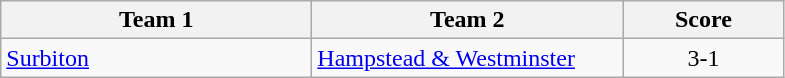<table class="wikitable" style="font-size: 100%">
<tr>
<th width=200>Team 1</th>
<th width=200>Team 2</th>
<th width=100>Score</th>
</tr>
<tr>
<td><a href='#'>Surbiton</a></td>
<td><a href='#'>Hampstead & Westminster</a></td>
<td align=center>3-1</td>
</tr>
</table>
